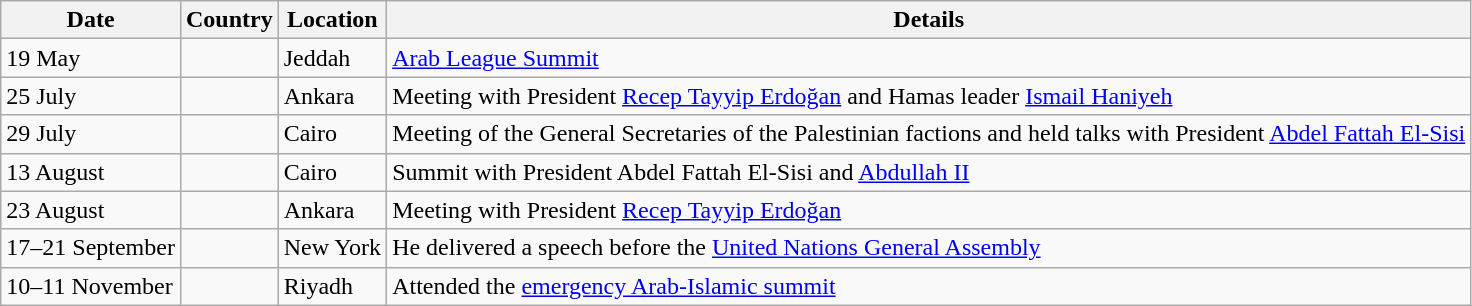<table class="wikitable">
<tr>
<th>Date</th>
<th>Country</th>
<th>Location</th>
<th>Details</th>
</tr>
<tr>
<td>19 May</td>
<td></td>
<td>Jeddah</td>
<td><a href='#'>Arab League Summit</a></td>
</tr>
<tr>
<td>25 July</td>
<td></td>
<td>Ankara</td>
<td>Meeting with President <a href='#'>Recep Tayyip Erdoğan</a> and Hamas leader <a href='#'>Ismail Haniyeh</a></td>
</tr>
<tr>
<td>29 July</td>
<td></td>
<td>Cairo</td>
<td>Meeting of the General Secretaries of the Palestinian factions and held talks with President <a href='#'>Abdel Fattah El-Sisi</a></td>
</tr>
<tr>
<td>13 August</td>
<td></td>
<td>Cairo</td>
<td>Summit with President Abdel Fattah El-Sisi and <a href='#'>Abdullah II</a></td>
</tr>
<tr>
<td>23 August</td>
<td></td>
<td>Ankara</td>
<td>Meeting with President <a href='#'>Recep Tayyip Erdoğan</a></td>
</tr>
<tr>
<td>17–21 September</td>
<td></td>
<td>New York</td>
<td>He delivered a speech before the <a href='#'>United Nations General Assembly</a></td>
</tr>
<tr>
<td>10–11 November</td>
<td></td>
<td>Riyadh</td>
<td>Attended the <a href='#'>emergency Arab-Islamic summit</a></td>
</tr>
</table>
